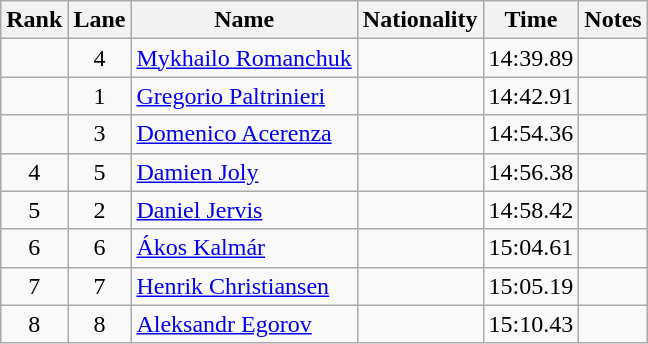<table class="wikitable sortable" style="text-align:center">
<tr>
<th>Rank</th>
<th>Lane</th>
<th>Name</th>
<th>Nationality</th>
<th>Time</th>
<th>Notes</th>
</tr>
<tr>
<td></td>
<td>4</td>
<td align=left><a href='#'>Mykhailo Romanchuk</a></td>
<td align=left></td>
<td>14:39.89</td>
<td></td>
</tr>
<tr>
<td></td>
<td>1</td>
<td align=left><a href='#'>Gregorio Paltrinieri</a></td>
<td align=left></td>
<td>14:42.91</td>
<td></td>
</tr>
<tr>
<td></td>
<td>3</td>
<td align=left><a href='#'>Domenico Acerenza</a></td>
<td align=left></td>
<td>14:54.36</td>
<td></td>
</tr>
<tr>
<td>4</td>
<td>5</td>
<td align=left><a href='#'>Damien Joly</a></td>
<td align=left></td>
<td>14:56.38</td>
<td></td>
</tr>
<tr>
<td>5</td>
<td>2</td>
<td align=left><a href='#'>Daniel Jervis</a></td>
<td align=left></td>
<td>14:58.42</td>
<td></td>
</tr>
<tr>
<td>6</td>
<td>6</td>
<td align=left><a href='#'>Ákos Kalmár</a></td>
<td align=left></td>
<td>15:04.61</td>
<td></td>
</tr>
<tr>
<td>7</td>
<td>7</td>
<td align=left><a href='#'>Henrik Christiansen</a></td>
<td align=left></td>
<td>15:05.19</td>
<td></td>
</tr>
<tr>
<td>8</td>
<td>8</td>
<td align=left><a href='#'>Aleksandr Egorov</a></td>
<td align=left></td>
<td>15:10.43</td>
<td></td>
</tr>
</table>
